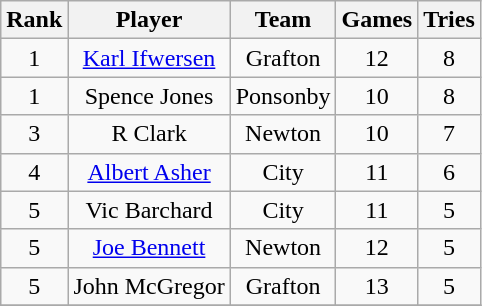<table class="wikitable sortable" style="text-align: center;">
<tr>
<th>Rank</th>
<th>Player</th>
<th>Team</th>
<th>Games</th>
<th>Tries</th>
</tr>
<tr>
<td>1</td>
<td><a href='#'>Karl Ifwersen</a></td>
<td>Grafton</td>
<td>12</td>
<td>8</td>
</tr>
<tr>
<td>1</td>
<td>Spence Jones</td>
<td>Ponsonby</td>
<td>10</td>
<td>8</td>
</tr>
<tr>
<td>3</td>
<td>R Clark</td>
<td>Newton</td>
<td>10</td>
<td>7</td>
</tr>
<tr>
<td>4</td>
<td><a href='#'>Albert Asher</a></td>
<td>City</td>
<td>11</td>
<td>6</td>
</tr>
<tr>
<td>5</td>
<td>Vic Barchard</td>
<td>City</td>
<td>11</td>
<td>5</td>
</tr>
<tr>
<td>5</td>
<td><a href='#'>Joe Bennett</a></td>
<td>Newton</td>
<td>12</td>
<td>5</td>
</tr>
<tr>
<td>5</td>
<td>John McGregor</td>
<td>Grafton</td>
<td>13</td>
<td>5</td>
</tr>
<tr>
</tr>
</table>
